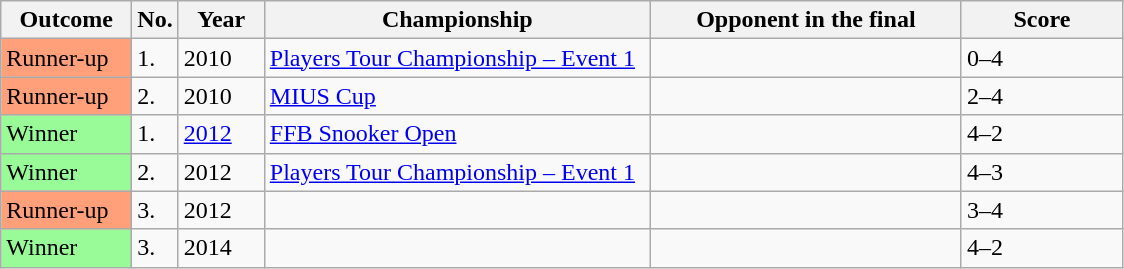<table class="wikitable sortable">
<tr>
<th width="80">Outcome</th>
<th width="20">No.</th>
<th width="50">Year</th>
<th width="250">Championship</th>
<th width="200">Opponent in the final</th>
<th width="100">Score</th>
</tr>
<tr>
<td style="background:#ffa07a;">Runner-up</td>
<td>1.</td>
<td>2010</td>
<td><a href='#'>Players Tour Championship – Event 1</a></td>
<td> </td>
<td>0–4</td>
</tr>
<tr>
<td style="background:#ffa07a;">Runner-up</td>
<td>2.</td>
<td>2010</td>
<td><a href='#'>MIUS Cup</a></td>
<td> </td>
<td>2–4</td>
</tr>
<tr>
<td style="background:#98FB98">Winner</td>
<td>1.</td>
<td><a href='#'>2012</a></td>
<td><a href='#'>FFB Snooker Open</a></td>
<td> </td>
<td>4–2</td>
</tr>
<tr>
<td style="background:#98FB98">Winner</td>
<td>2.</td>
<td>2012</td>
<td><a href='#'>Players Tour Championship – Event 1</a></td>
<td> </td>
<td>4–3</td>
</tr>
<tr>
<td style="background:#ffa07a;">Runner-up</td>
<td>3.</td>
<td>2012</td>
<td></td>
<td> </td>
<td>3–4</td>
</tr>
<tr>
<td style="background:#98FB98">Winner</td>
<td>3.</td>
<td>2014</td>
<td></td>
<td> </td>
<td>4–2</td>
</tr>
</table>
